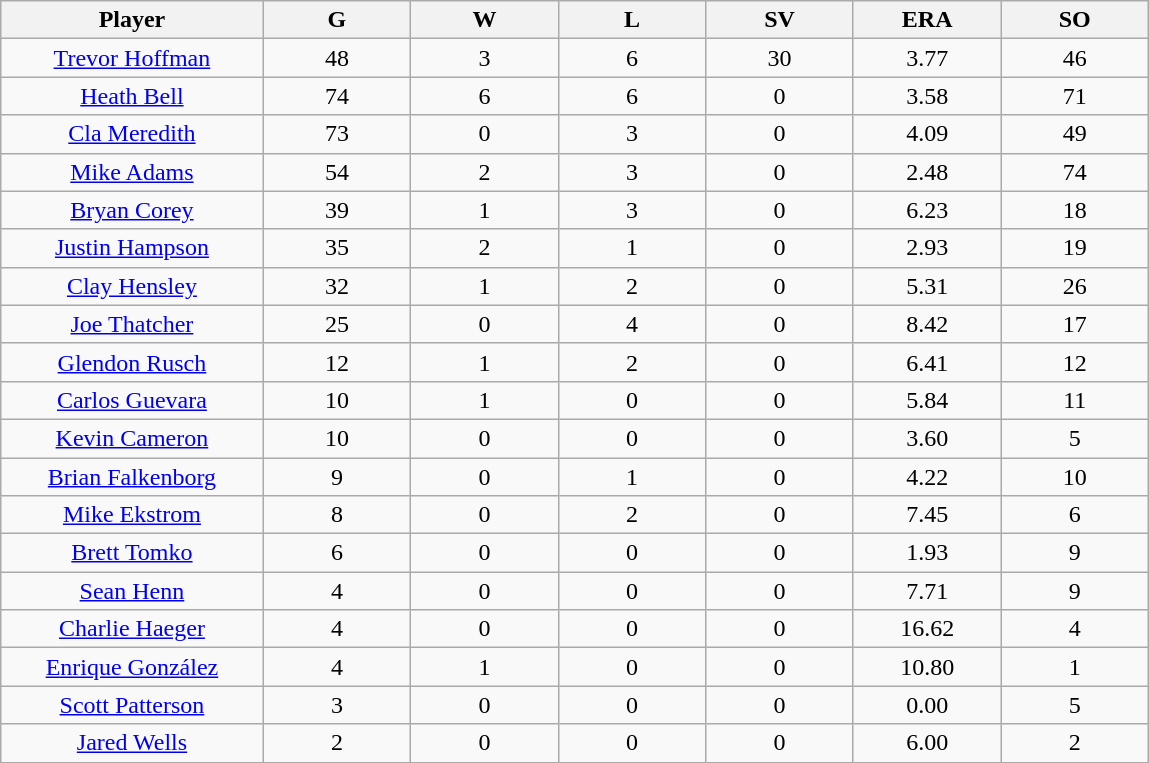<table class="wikitable sortable">
<tr>
<th bgcolor="#DDDDFF" width="16%">Player</th>
<th bgcolor="#DDDDFF" width="9%">G</th>
<th bgcolor="#DDDDFF" width="9%">W</th>
<th bgcolor="#DDDDFF" width="9%">L</th>
<th bgcolor="#DDDDFF" width="9%">SV</th>
<th bgcolor="#DDDDFF" width="9%">ERA</th>
<th bgcolor="#DDDDFF" width="9%">SO</th>
</tr>
<tr align=center>
<td><a href='#'>Trevor Hoffman</a></td>
<td>48</td>
<td>3</td>
<td>6</td>
<td>30</td>
<td>3.77</td>
<td>46</td>
</tr>
<tr align=center>
<td><a href='#'>Heath Bell</a></td>
<td>74</td>
<td>6</td>
<td>6</td>
<td>0</td>
<td>3.58</td>
<td>71</td>
</tr>
<tr align=center>
<td><a href='#'>Cla Meredith</a></td>
<td>73</td>
<td>0</td>
<td>3</td>
<td>0</td>
<td>4.09</td>
<td>49</td>
</tr>
<tr align=center>
<td><a href='#'>Mike Adams</a></td>
<td>54</td>
<td>2</td>
<td>3</td>
<td>0</td>
<td>2.48</td>
<td>74</td>
</tr>
<tr align=center>
<td><a href='#'>Bryan Corey</a></td>
<td>39</td>
<td>1</td>
<td>3</td>
<td>0</td>
<td>6.23</td>
<td>18</td>
</tr>
<tr align=center>
<td><a href='#'>Justin Hampson</a></td>
<td>35</td>
<td>2</td>
<td>1</td>
<td>0</td>
<td>2.93</td>
<td>19</td>
</tr>
<tr align=center>
<td><a href='#'>Clay Hensley</a></td>
<td>32</td>
<td>1</td>
<td>2</td>
<td>0</td>
<td>5.31</td>
<td>26</td>
</tr>
<tr align=center>
<td><a href='#'>Joe Thatcher</a></td>
<td>25</td>
<td>0</td>
<td>4</td>
<td>0</td>
<td>8.42</td>
<td>17</td>
</tr>
<tr align=center>
<td><a href='#'>Glendon Rusch</a></td>
<td>12</td>
<td>1</td>
<td>2</td>
<td>0</td>
<td>6.41</td>
<td>12</td>
</tr>
<tr align=center>
<td><a href='#'>Carlos Guevara</a></td>
<td>10</td>
<td>1</td>
<td>0</td>
<td>0</td>
<td>5.84</td>
<td>11</td>
</tr>
<tr align=center>
<td><a href='#'>Kevin Cameron</a></td>
<td>10</td>
<td>0</td>
<td>0</td>
<td>0</td>
<td>3.60</td>
<td>5</td>
</tr>
<tr align=center>
<td><a href='#'>Brian Falkenborg</a></td>
<td>9</td>
<td>0</td>
<td>1</td>
<td>0</td>
<td>4.22</td>
<td>10</td>
</tr>
<tr align=center>
<td><a href='#'>Mike Ekstrom</a></td>
<td>8</td>
<td>0</td>
<td>2</td>
<td>0</td>
<td>7.45</td>
<td>6</td>
</tr>
<tr align=center>
<td><a href='#'>Brett Tomko</a></td>
<td>6</td>
<td>0</td>
<td>0</td>
<td>0</td>
<td>1.93</td>
<td>9</td>
</tr>
<tr align=center>
<td><a href='#'>Sean Henn</a></td>
<td>4</td>
<td>0</td>
<td>0</td>
<td>0</td>
<td>7.71</td>
<td>9</td>
</tr>
<tr align=center>
<td><a href='#'>Charlie Haeger</a></td>
<td>4</td>
<td>0</td>
<td>0</td>
<td>0</td>
<td>16.62</td>
<td>4</td>
</tr>
<tr align=center>
<td><a href='#'>Enrique González</a></td>
<td>4</td>
<td>1</td>
<td>0</td>
<td>0</td>
<td>10.80</td>
<td>1</td>
</tr>
<tr align=center>
<td><a href='#'>Scott Patterson</a></td>
<td>3</td>
<td>0</td>
<td>0</td>
<td>0</td>
<td>0.00</td>
<td>5</td>
</tr>
<tr align=center>
<td><a href='#'>Jared Wells</a></td>
<td>2</td>
<td>0</td>
<td>0</td>
<td>0</td>
<td>6.00</td>
<td>2</td>
</tr>
</table>
